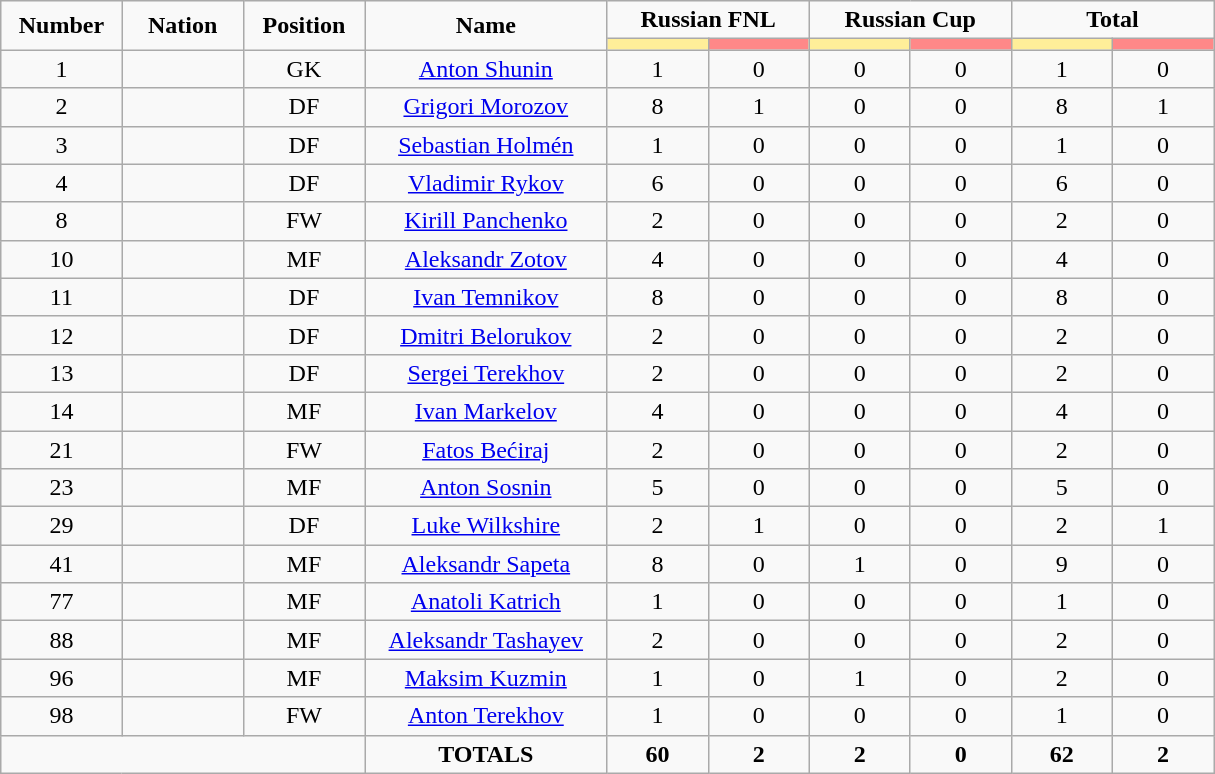<table class="wikitable" style="font-size: 100%; text-align: center;">
<tr>
<td rowspan="2" width="10%" align="center"><strong>Number</strong></td>
<td rowspan="2" width="10%" align="center"><strong>Nation</strong></td>
<td rowspan="2" width="10%" align="center"><strong>Position</strong></td>
<td rowspan="2" width="20%" align="center"><strong>Name</strong></td>
<td colspan="2" align="center"><strong>Russian FNL</strong></td>
<td colspan="2" align="center"><strong>Russian Cup</strong></td>
<td colspan="2" align="center"><strong>Total</strong></td>
</tr>
<tr>
<th width=60 style="background: #FFEE99"></th>
<th width=60 style="background: #FF8888"></th>
<th width=60 style="background: #FFEE99"></th>
<th width=60 style="background: #FF8888"></th>
<th width=60 style="background: #FFEE99"></th>
<th width=60 style="background: #FF8888"></th>
</tr>
<tr>
<td>1</td>
<td></td>
<td>GK</td>
<td><a href='#'>Anton Shunin</a></td>
<td>1</td>
<td>0</td>
<td>0</td>
<td>0</td>
<td>1</td>
<td>0</td>
</tr>
<tr>
<td>2</td>
<td></td>
<td>DF</td>
<td><a href='#'>Grigori Morozov</a></td>
<td>8</td>
<td>1</td>
<td>0</td>
<td>0</td>
<td>8</td>
<td>1</td>
</tr>
<tr>
<td>3</td>
<td></td>
<td>DF</td>
<td><a href='#'>Sebastian Holmén</a></td>
<td>1</td>
<td>0</td>
<td>0</td>
<td>0</td>
<td>1</td>
<td>0</td>
</tr>
<tr>
<td>4</td>
<td></td>
<td>DF</td>
<td><a href='#'>Vladimir Rykov</a></td>
<td>6</td>
<td>0</td>
<td>0</td>
<td>0</td>
<td>6</td>
<td>0</td>
</tr>
<tr>
<td>8</td>
<td></td>
<td>FW</td>
<td><a href='#'>Kirill Panchenko</a></td>
<td>2</td>
<td>0</td>
<td>0</td>
<td>0</td>
<td>2</td>
<td>0</td>
</tr>
<tr>
<td>10</td>
<td></td>
<td>MF</td>
<td><a href='#'>Aleksandr Zotov</a></td>
<td>4</td>
<td>0</td>
<td>0</td>
<td>0</td>
<td>4</td>
<td>0</td>
</tr>
<tr>
<td>11</td>
<td></td>
<td>DF</td>
<td><a href='#'>Ivan Temnikov</a></td>
<td>8</td>
<td>0</td>
<td>0</td>
<td>0</td>
<td>8</td>
<td>0</td>
</tr>
<tr>
<td>12</td>
<td></td>
<td>DF</td>
<td><a href='#'>Dmitri Belorukov</a></td>
<td>2</td>
<td>0</td>
<td>0</td>
<td>0</td>
<td>2</td>
<td>0</td>
</tr>
<tr>
<td>13</td>
<td></td>
<td>DF</td>
<td><a href='#'>Sergei Terekhov</a></td>
<td>2</td>
<td>0</td>
<td>0</td>
<td>0</td>
<td>2</td>
<td>0</td>
</tr>
<tr>
<td>14</td>
<td></td>
<td>MF</td>
<td><a href='#'>Ivan Markelov</a></td>
<td>4</td>
<td>0</td>
<td>0</td>
<td>0</td>
<td>4</td>
<td>0</td>
</tr>
<tr>
<td>21</td>
<td></td>
<td>FW</td>
<td><a href='#'>Fatos Bećiraj</a></td>
<td>2</td>
<td>0</td>
<td>0</td>
<td>0</td>
<td>2</td>
<td>0</td>
</tr>
<tr>
<td>23</td>
<td></td>
<td>MF</td>
<td><a href='#'>Anton Sosnin</a></td>
<td>5</td>
<td>0</td>
<td>0</td>
<td>0</td>
<td>5</td>
<td>0</td>
</tr>
<tr>
<td>29</td>
<td></td>
<td>DF</td>
<td><a href='#'>Luke Wilkshire</a></td>
<td>2</td>
<td>1</td>
<td>0</td>
<td>0</td>
<td>2</td>
<td>1</td>
</tr>
<tr>
<td>41</td>
<td></td>
<td>MF</td>
<td><a href='#'>Aleksandr Sapeta</a></td>
<td>8</td>
<td>0</td>
<td>1</td>
<td>0</td>
<td>9</td>
<td>0</td>
</tr>
<tr>
<td>77</td>
<td></td>
<td>MF</td>
<td><a href='#'>Anatoli Katrich</a></td>
<td>1</td>
<td>0</td>
<td>0</td>
<td>0</td>
<td>1</td>
<td>0</td>
</tr>
<tr>
<td>88</td>
<td></td>
<td>MF</td>
<td><a href='#'>Aleksandr Tashayev</a></td>
<td>2</td>
<td>0</td>
<td>0</td>
<td>0</td>
<td>2</td>
<td>0</td>
</tr>
<tr>
<td>96</td>
<td></td>
<td>MF</td>
<td><a href='#'>Maksim Kuzmin</a></td>
<td>1</td>
<td>0</td>
<td>1</td>
<td>0</td>
<td>2</td>
<td>0</td>
</tr>
<tr>
<td>98</td>
<td></td>
<td>FW</td>
<td><a href='#'>Anton Terekhov</a></td>
<td>1</td>
<td>0</td>
<td>0</td>
<td>0</td>
<td>1</td>
<td>0</td>
</tr>
<tr>
<td colspan="3"></td>
<td><strong>TOTALS</strong></td>
<td><strong>60</strong></td>
<td><strong>2</strong></td>
<td><strong>2</strong></td>
<td><strong>0</strong></td>
<td><strong>62</strong></td>
<td><strong>2</strong></td>
</tr>
</table>
